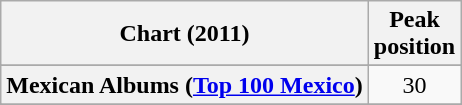<table class="wikitable sortable plainrowheaders">
<tr>
<th scope="col">Chart (2011)</th>
<th scope="col">Peak<br>position</th>
</tr>
<tr>
</tr>
<tr>
</tr>
<tr>
</tr>
<tr>
</tr>
<tr>
</tr>
<tr>
</tr>
<tr>
</tr>
<tr>
</tr>
<tr>
</tr>
<tr>
</tr>
<tr>
</tr>
<tr>
</tr>
<tr>
</tr>
<tr>
</tr>
<tr>
<th scope="row">Mexican Albums (<a href='#'>Top 100 Mexico</a>)</th>
<td align="center">30</td>
</tr>
<tr>
</tr>
<tr>
</tr>
<tr>
</tr>
<tr>
</tr>
<tr>
</tr>
<tr>
</tr>
<tr>
</tr>
<tr>
</tr>
<tr>
</tr>
<tr>
</tr>
<tr>
</tr>
<tr>
</tr>
<tr>
</tr>
</table>
